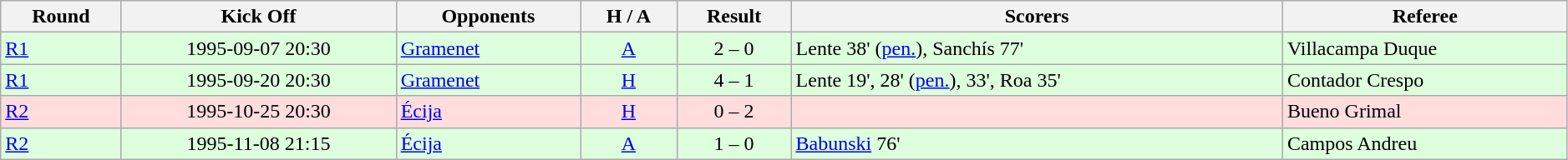<table class="wikitable" style="width:99%;">
<tr style="background:#f0f6ff;">
<th>Round</th>
<th>Kick Off</th>
<th>Opponents</th>
<th>H / A</th>
<th>Result</th>
<th>Scorers</th>
<th>Referee</th>
</tr>
<tr bgcolor="#ddffdd">
<td><a href='#'>R1</a></td>
<td align=center>1995-09-07 20:30</td>
<td><a href='#'>Gramenet</a></td>
<td align=center><a href='#'>A</a></td>
<td align=center>2 – 0</td>
<td>Lente 38' (<a href='#'>pen.</a>), Sanchís 77'</td>
<td>Villacampa Duque</td>
</tr>
<tr bgcolor="#ddffdd">
<td><a href='#'>R1</a></td>
<td align=center>1995-09-20 20:30</td>
<td><a href='#'>Gramenet</a></td>
<td align=center><a href='#'>H</a></td>
<td align=center>4 – 1</td>
<td>Lente 19', 28' (<a href='#'>pen.</a>), 33', Roa 35'</td>
<td>Contador Crespo</td>
</tr>
<tr bgcolor="#ffdddd">
<td><a href='#'>R2</a></td>
<td align=center>1995-10-25 20:30</td>
<td><a href='#'>Écija</a></td>
<td align=center><a href='#'>H</a></td>
<td align=center>0 – 2</td>
<td></td>
<td>Bueno Grimal</td>
</tr>
<tr bgcolor="#ddffdd">
<td><a href='#'>R2</a></td>
<td align=center>1995-11-08 21:15</td>
<td><a href='#'>Écija</a></td>
<td align=center><a href='#'>A</a></td>
<td align=center>1 – 0</td>
<td><a href='#'>Babunski</a> 76'</td>
<td>Campos Andreu</td>
</tr>
</table>
